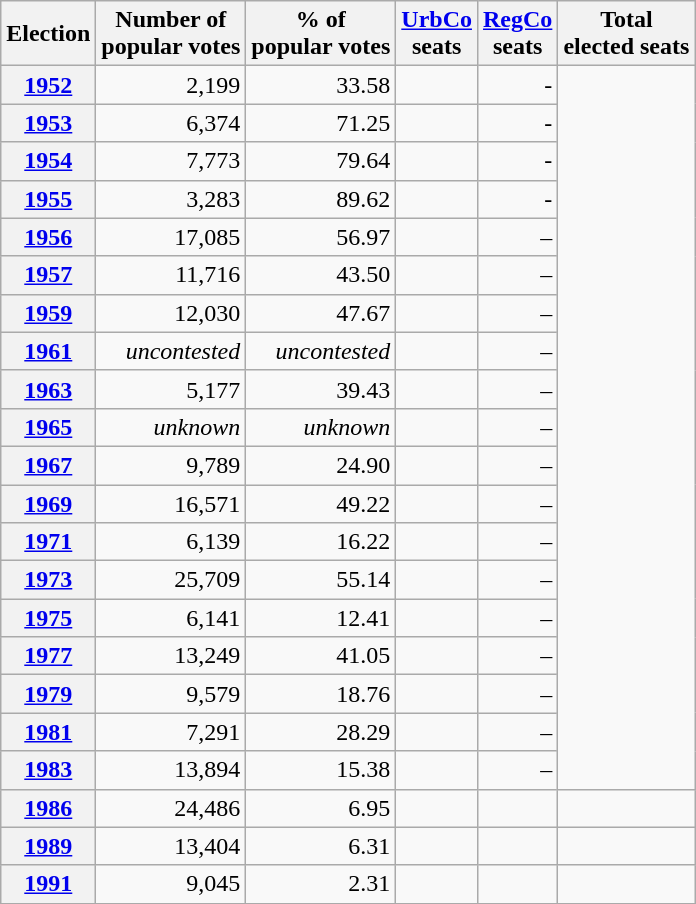<table class="wikitable" style="text-align: right;">
<tr align=center>
<th>Election</th>
<th>Number of<br>popular votes</th>
<th>% of<br>popular votes</th>
<th><a href='#'>UrbCo</a><br>seats</th>
<th><a href='#'>RegCo</a><br>seats</th>
<th>Total<br>elected seats</th>
</tr>
<tr>
<th><a href='#'>1952</a></th>
<td>2,199</td>
<td>33.58</td>
<td></td>
<td>-</td>
<td rowspan=19></td>
</tr>
<tr>
<th><a href='#'>1953</a></th>
<td>6,374</td>
<td>71.25</td>
<td></td>
<td>-</td>
</tr>
<tr>
<th><a href='#'>1954</a></th>
<td>7,773</td>
<td>79.64</td>
<td></td>
<td>-</td>
</tr>
<tr>
<th><a href='#'>1955</a></th>
<td>3,283</td>
<td>89.62</td>
<td></td>
<td>-</td>
</tr>
<tr>
<th><a href='#'>1956</a></th>
<td>17,085</td>
<td>56.97</td>
<td></td>
<td>–</td>
</tr>
<tr>
<th><a href='#'>1957</a></th>
<td>11,716</td>
<td>43.50</td>
<td></td>
<td>–</td>
</tr>
<tr>
<th><a href='#'>1959</a></th>
<td>12,030</td>
<td>47.67</td>
<td></td>
<td>–</td>
</tr>
<tr>
<th><a href='#'>1961</a></th>
<td><em>uncontested</em></td>
<td><em>uncontested</em></td>
<td></td>
<td>–</td>
</tr>
<tr>
<th><a href='#'>1963</a></th>
<td>5,177</td>
<td>39.43</td>
<td></td>
<td>–</td>
</tr>
<tr>
<th><a href='#'>1965</a></th>
<td><em>unknown</em></td>
<td><em>unknown</em></td>
<td></td>
<td>–</td>
</tr>
<tr>
<th><a href='#'>1967</a></th>
<td>9,789</td>
<td>24.90</td>
<td></td>
<td>–</td>
</tr>
<tr>
<th><a href='#'>1969</a></th>
<td>16,571</td>
<td>49.22</td>
<td></td>
<td>–</td>
</tr>
<tr>
<th><a href='#'>1971</a></th>
<td>6,139</td>
<td>16.22</td>
<td></td>
<td>–</td>
</tr>
<tr>
<th><a href='#'>1973</a></th>
<td>25,709</td>
<td>55.14</td>
<td></td>
<td>–</td>
</tr>
<tr>
<th><a href='#'>1975</a></th>
<td>6,141</td>
<td>12.41</td>
<td></td>
<td>–</td>
</tr>
<tr>
<th><a href='#'>1977</a></th>
<td>13,249</td>
<td>41.05</td>
<td></td>
<td>–</td>
</tr>
<tr>
<th><a href='#'>1979</a></th>
<td>9,579</td>
<td>18.76</td>
<td></td>
<td>–</td>
</tr>
<tr>
<th><a href='#'>1981</a></th>
<td>7,291</td>
<td>28.29</td>
<td></td>
<td>–</td>
</tr>
<tr>
<th><a href='#'>1983</a></th>
<td>13,894</td>
<td>15.38</td>
<td></td>
<td>–</td>
</tr>
<tr>
<th><a href='#'>1986</a></th>
<td>24,486</td>
<td>6.95</td>
<td></td>
<td></td>
<td></td>
</tr>
<tr>
<th><a href='#'>1989</a></th>
<td>13,404</td>
<td>6.31</td>
<td></td>
<td></td>
<td></td>
</tr>
<tr>
<th><a href='#'>1991</a></th>
<td>9,045</td>
<td>2.31</td>
<td></td>
<td></td>
<td></td>
</tr>
<tr>
</tr>
</table>
